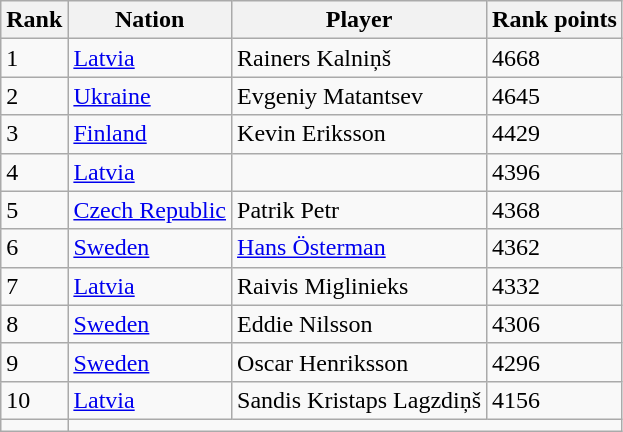<table class="wikitable">
<tr>
<th>Rank</th>
<th>Nation</th>
<th>Player</th>
<th>Rank points</th>
</tr>
<tr>
<td>1</td>
<td> <a href='#'>Latvia</a></td>
<td>Rainers Kalniņš</td>
<td>4668</td>
</tr>
<tr>
<td>2</td>
<td> <a href='#'>Ukraine</a></td>
<td>Evgeniy Matantsev</td>
<td>4645</td>
</tr>
<tr>
<td>3</td>
<td> <a href='#'>Finland</a></td>
<td>Kevin Eriksson</td>
<td>4429</td>
</tr>
<tr>
<td>4</td>
<td> <a href='#'>Latvia</a></td>
<td></td>
<td>4396</td>
</tr>
<tr>
<td>5</td>
<td> <a href='#'>Czech Republic</a></td>
<td>Patrik Petr</td>
<td>4368</td>
</tr>
<tr>
<td>6</td>
<td> <a href='#'>Sweden</a></td>
<td><a href='#'>Hans Österman</a></td>
<td>4362</td>
</tr>
<tr>
<td>7</td>
<td> <a href='#'>Latvia</a></td>
<td>Raivis Miglinieks</td>
<td>4332</td>
</tr>
<tr>
<td>8</td>
<td> <a href='#'>Sweden</a></td>
<td>Eddie Nilsson</td>
<td>4306</td>
</tr>
<tr>
<td>9</td>
<td> <a href='#'>Sweden</a></td>
<td>Oscar Henriksson</td>
<td>4296</td>
</tr>
<tr>
<td>10</td>
<td> <a href='#'>Latvia</a></td>
<td>Sandis Kristaps Lagzdiņš</td>
<td>4156</td>
</tr>
<tr>
<td></td>
</tr>
</table>
